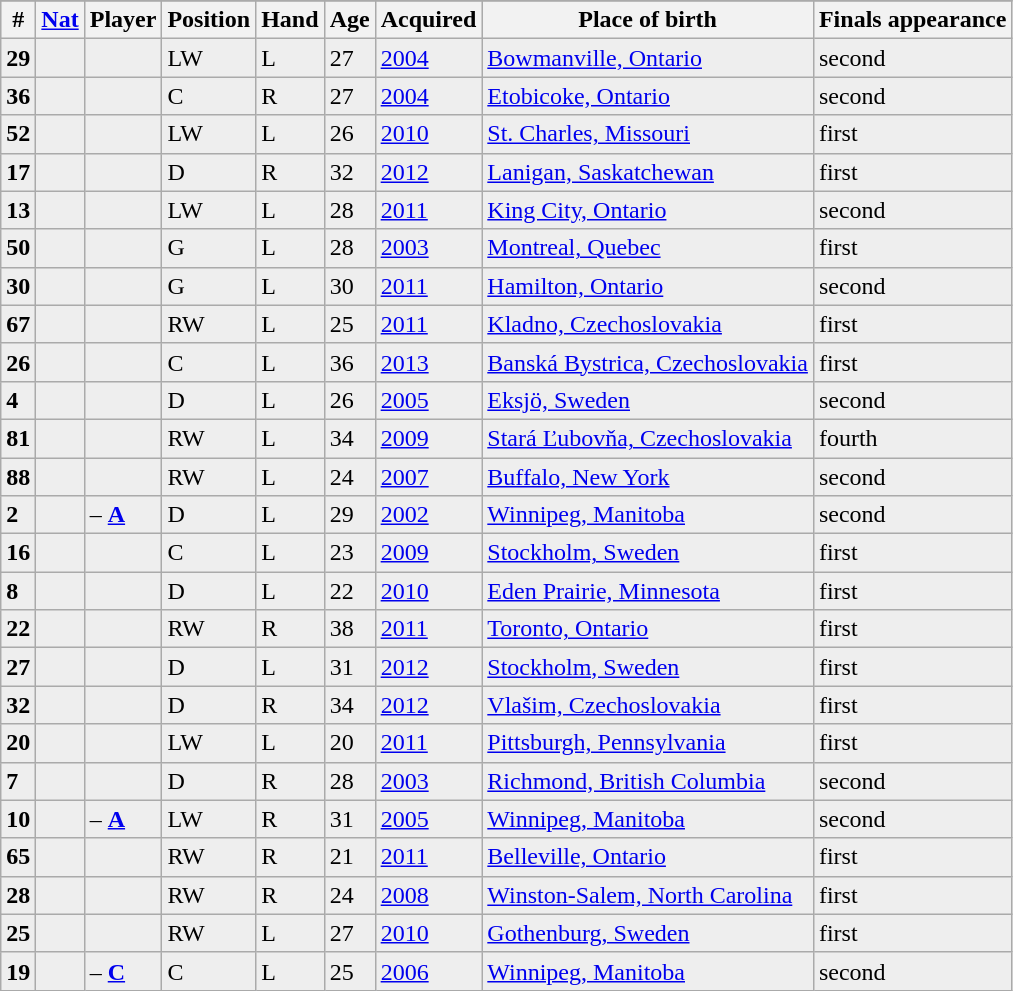<table class="sortable wikitable">
<tr style="text-align:center;">
</tr>
<tr style="background:#dddddd;">
<th>#</th>
<th><a href='#'>Nat</a></th>
<th>Player</th>
<th>Position</th>
<th>Hand</th>
<th>Age</th>
<th>Acquired</th>
<th class="unsortable">Place of birth</th>
<th class="unsortable">Finals appearance</th>
</tr>
<tr style="background:#eeeeee;">
<td><strong>29</strong></td>
<td></td>
<td align="left"></td>
<td>LW</td>
<td>L</td>
<td>27</td>
<td><a href='#'>2004</a></td>
<td align="left"><a href='#'>Bowmanville, Ontario</a></td>
<td>second </td>
</tr>
<tr style="background:#eeeeee;">
<td><strong>36</strong></td>
<td></td>
<td align="left"></td>
<td>C</td>
<td>R</td>
<td>27</td>
<td><a href='#'>2004</a></td>
<td align="left"><a href='#'>Etobicoke, Ontario</a></td>
<td>second </td>
</tr>
<tr style="background:#eeeeee;">
<td><strong>52</strong></td>
<td></td>
<td align="left"></td>
<td>LW</td>
<td>L</td>
<td>26</td>
<td><a href='#'>2010</a></td>
<td align="left"><a href='#'>St. Charles, Missouri</a></td>
<td>first</td>
</tr>
<tr style="background:#eeeeee;">
<td><strong>17</strong></td>
<td></td>
<td align=“left"></td>
<td>D</td>
<td>R</td>
<td>32</td>
<td><a href='#'>2012</a></td>
<td align=“left”><a href='#'>Lanigan, Saskatchewan</a></td>
<td>first</td>
</tr>
<tr style=background:#eeeeee;”>
<td><strong>13</strong></td>
<td></td>
<td align=“left”></td>
<td>LW</td>
<td>L</td>
<td>28</td>
<td><a href='#'>2011</a></td>
<td align=“left”><a href='#'>King City, Ontario</a></td>
<td>second </td>
</tr>
<tr style="background:#eeeeee;">
<td><strong>50</strong></td>
<td></td>
<td align="left"></td>
<td>G</td>
<td>L</td>
<td>28</td>
<td><a href='#'>2003</a></td>
<td align="left"><a href='#'>Montreal, Quebec</a></td>
<td>first</td>
</tr>
<tr style="background:#eeeeee;">
<td><strong>30</strong></td>
<td></td>
<td align="left"></td>
<td>G</td>
<td>L</td>
<td>30</td>
<td><a href='#'>2011</a></td>
<td align="left"><a href='#'>Hamilton, Ontario</a></td>
<td>second </td>
</tr>
<tr style="background:#eeeeee;">
<td><strong>67</strong></td>
<td></td>
<td align="left"></td>
<td>RW</td>
<td>L</td>
<td>25</td>
<td><a href='#'>2011</a></td>
<td align="left"><a href='#'>Kladno, Czechoslovakia</a></td>
<td>first</td>
</tr>
<tr style="background:#eeeeee;">
<td><strong>26</strong></td>
<td></td>
<td align="left"></td>
<td>C</td>
<td>L</td>
<td>36</td>
<td><a href='#'>2013</a></td>
<td align="left"><a href='#'>Banská Bystrica, Czechoslovakia</a></td>
<td>first</td>
</tr>
<tr style="background:#eeeeee;">
<td><strong>4</strong></td>
<td></td>
<td align="left"></td>
<td>D</td>
<td>L</td>
<td>26</td>
<td><a href='#'>2005</a></td>
<td align="left"><a href='#'>Eksjö, Sweden</a></td>
<td>second </td>
</tr>
<tr style="background:#eeeeee;">
<td><strong>81</strong></td>
<td></td>
<td align="left"></td>
<td>RW</td>
<td>L</td>
<td>34</td>
<td><a href='#'>2009</a></td>
<td align="left"><a href='#'>Stará Ľubovňa, Czechoslovakia</a></td>
<td>fourth </td>
</tr>
<tr style="background:#eeeeee;">
<td><strong>88</strong></td>
<td></td>
<td align="left"></td>
<td>RW</td>
<td>L</td>
<td>24</td>
<td><a href='#'>2007</a></td>
<td align="left"><a href='#'>Buffalo, New York</a></td>
<td>second </td>
</tr>
<tr style="background:#eeeeee;">
<td><strong>2</strong></td>
<td></td>
<td align="left"> – <strong><a href='#'>A</a></strong></td>
<td>D</td>
<td>L</td>
<td>29</td>
<td><a href='#'>2002</a></td>
<td align="left"><a href='#'>Winnipeg, Manitoba</a></td>
<td>second </td>
</tr>
<tr style="background:#eeeeee;">
<td><strong>16</strong></td>
<td></td>
<td align="left"></td>
<td>C</td>
<td>L</td>
<td>23</td>
<td><a href='#'>2009</a></td>
<td align="left"><a href='#'>Stockholm, Sweden</a></td>
<td>first</td>
</tr>
<tr style="background:#eeeeee;">
<td><strong>8</strong></td>
<td></td>
<td align="left"></td>
<td>D</td>
<td>L</td>
<td>22</td>
<td><a href='#'>2010</a></td>
<td align="left"><a href='#'>Eden Prairie, Minnesota</a></td>
<td>first</td>
</tr>
<tr style="background:#eeeeee;">
<td><strong>22</strong></td>
<td></td>
<td align=“left”></td>
<td>RW</td>
<td>R</td>
<td>38</td>
<td><a href='#'>2011</a></td>
<td align=“left”><a href='#'>Toronto, Ontario</a></td>
<td>first</td>
</tr>
<tr style="background:#eeeeee;">
<td><strong>27</strong></td>
<td></td>
<td align="left"></td>
<td>D</td>
<td>L</td>
<td>31</td>
<td><a href='#'>2012</a></td>
<td align="left"><a href='#'>Stockholm, Sweden</a></td>
<td>first</td>
</tr>
<tr style="background:#eeeeee;">
<td><strong>32</strong></td>
<td></td>
<td align="left"></td>
<td>D</td>
<td>R</td>
<td>34</td>
<td><a href='#'>2012</a></td>
<td align="left"><a href='#'>Vlašim, Czechoslovakia</a></td>
<td>first</td>
</tr>
<tr style="background:#eeeeee;">
<td><strong>20</strong></td>
<td></td>
<td align="left"></td>
<td>LW</td>
<td>L</td>
<td>20</td>
<td><a href='#'>2011</a></td>
<td align="left"><a href='#'>Pittsburgh, Pennsylvania</a></td>
<td>first</td>
</tr>
<tr style="background:#eeeeee;">
<td><strong>7</strong></td>
<td></td>
<td align="left"></td>
<td>D</td>
<td>R</td>
<td>28</td>
<td><a href='#'>2003</a></td>
<td align="left"><a href='#'>Richmond, British Columbia</a></td>
<td>second </td>
</tr>
<tr style="background:#eeeeee;">
<td><strong>10</strong></td>
<td></td>
<td align="left"> – <strong><a href='#'>A</a></strong></td>
<td>LW</td>
<td>R</td>
<td>31</td>
<td><a href='#'>2005</a></td>
<td align="left"><a href='#'>Winnipeg, Manitoba</a></td>
<td>second </td>
</tr>
<tr style="background:#eeeeee;">
<td><strong>65</strong></td>
<td></td>
<td align="left"></td>
<td>RW</td>
<td>R</td>
<td>21</td>
<td><a href='#'>2011</a></td>
<td align="left"><a href='#'>Belleville, Ontario</a></td>
<td>first</td>
</tr>
<tr style="background:#eeeeee;">
<td><strong>28</strong></td>
<td></td>
<td align="left"></td>
<td>RW</td>
<td>R</td>
<td>24</td>
<td><a href='#'>2008</a></td>
<td align="left"><a href='#'>Winston-Salem, North Carolina</a></td>
<td>first</td>
</tr>
<tr style="background:#eeeeee;">
<td><strong>25</strong></td>
<td></td>
<td align="left"></td>
<td>RW</td>
<td>L</td>
<td>27</td>
<td><a href='#'>2010</a></td>
<td align="left"><a href='#'>Gothenburg, Sweden</a></td>
<td>first</td>
</tr>
<tr style="background:#eeeeee;">
<td><strong>19</strong></td>
<td></td>
<td align="left"> – <strong><a href='#'>C</a></strong></td>
<td>C</td>
<td>L</td>
<td>25</td>
<td><a href='#'>2006</a></td>
<td align="left"><a href='#'>Winnipeg, Manitoba</a></td>
<td>second </td>
</tr>
</table>
